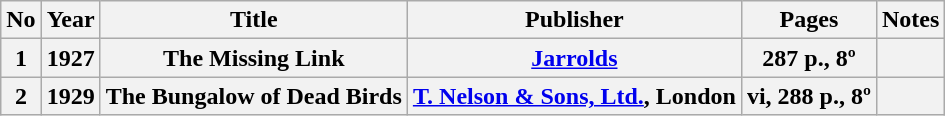<table class="wikitable sortable">
<tr>
<th>No</th>
<th>Year</th>
<th>Title</th>
<th>Publisher</th>
<th>Pages</th>
<th>Notes</th>
</tr>
<tr>
<th>1</th>
<th>1927</th>
<th>The Missing Link</th>
<th><a href='#'>Jarrolds</a></th>
<th>287 p., 8º</th>
<th></th>
</tr>
<tr>
<th>2</th>
<th>1929</th>
<th>The Bungalow of Dead Birds</th>
<th><a href='#'>T. Nelson & Sons, Ltd.</a>, London</th>
<th>vi, 288 p., 8º</th>
<th></th>
</tr>
</table>
